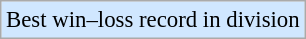<table class="wikitable" style="font-size:95%">
<tr>
<td align="center" bgcolor="#D0E7FF">Best win–loss record in division</td>
</tr>
</table>
